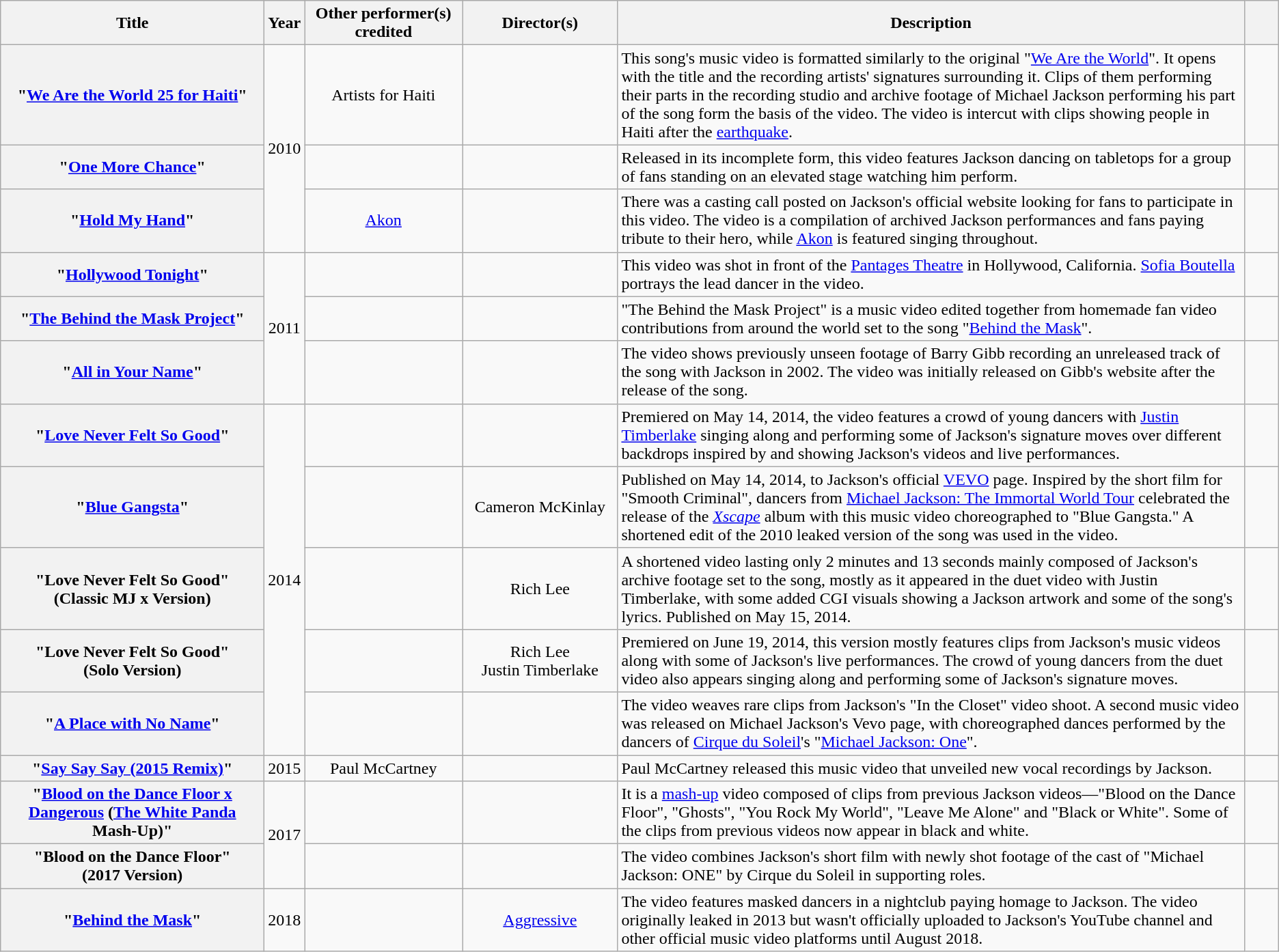<table class="wikitable sortable plainrowheaders" style="text-align:center;">
<tr>
<th scope="col" style="width:18em;">Title</th>
<th scope="col" style="width:2em;">Year</th>
<th scope="col" style="width:10em;">Other performer(s) credited</th>
<th scope="col" style="width:10em;">Director(s)</th>
<th scope="col" style="width:45em;" class="unsortable">Description</th>
<th scope="col" style="width:2em;" class="unsortable"></th>
</tr>
<tr>
<th scope="row">"<a href='#'>We Are the World 25 for Haiti</a>"</th>
<td rowspan="3">2010</td>
<td>Artists for Haiti</td>
<td></td>
<td style="text-align:left;">This song's music video is formatted similarly to the original "<a href='#'>We Are the World</a>". It opens with the title and the recording artists' signatures surrounding it. Clips of them performing their parts in the recording studio and archive footage of Michael Jackson performing his part of the song form the basis of the video. The video is intercut with clips showing people in Haiti after the <a href='#'>earthquake</a>.</td>
<td></td>
</tr>
<tr>
<th scope="row">"<a href='#'>One More Chance</a>"</th>
<td></td>
<td></td>
<td style="text-align:left;">Released in its incomplete form, this video features Jackson dancing on tabletops for a group of fans standing on an elevated stage watching him perform.</td>
<td></td>
</tr>
<tr>
<th scope="row">"<a href='#'>Hold My Hand</a>"</th>
<td><a href='#'>Akon</a></td>
<td></td>
<td style="text-align:left;">There was a casting call posted on Jackson's official website looking for fans to participate in this video. The video is a compilation of archived Jackson performances and fans paying tribute to their hero, while <a href='#'>Akon</a> is featured singing throughout.</td>
<td></td>
</tr>
<tr>
<th scope="row">"<a href='#'>Hollywood Tonight</a>"</th>
<td rowspan="3">2011</td>
<td></td>
<td></td>
<td style="text-align:left;">This video was shot in front of the <a href='#'>Pantages Theatre</a> in Hollywood, California. <a href='#'>Sofia Boutella</a> portrays the lead dancer in the video.</td>
<td></td>
</tr>
<tr>
<th scope="row">"<a href='#'>The Behind the Mask Project</a>"</th>
<td></td>
<td></td>
<td style="text-align:left;">"The Behind the Mask Project" is a music video edited together from homemade fan video contributions from around the world set to the song "<a href='#'>Behind the Mask</a>".</td>
<td></td>
</tr>
<tr>
<th scope="row">"<a href='#'>All in Your Name</a>"</th>
<td></td>
<td></td>
<td style="text-align:left;">The video shows previously unseen footage of Barry Gibb recording an unreleased track of the song with Jackson in 2002. The video was initially released on Gibb's website after the release of the song.</td>
<td></td>
</tr>
<tr>
<th scope="row">"<a href='#'>Love Never Felt So Good</a>"</th>
<td rowspan="5">2014</td>
<td></td>
<td><br></td>
<td style="text-align:left;">Premiered on May 14, 2014, the video features a crowd of young dancers with <a href='#'>Justin Timberlake</a> singing along and performing some of Jackson's signature moves over different backdrops inspired by and showing Jackson's videos and live performances.</td>
<td></td>
</tr>
<tr>
<th scope="row">"<a href='#'>Blue Gangsta</a>"</th>
<td></td>
<td>Cameron McKinlay</td>
<td style="text-align:left;">Published on May 14, 2014, to Jackson's official <a href='#'>VEVO</a> page. Inspired by the short film for "Smooth Criminal", dancers from <a href='#'>Michael Jackson: The Immortal World Tour</a> celebrated the release of the <em><a href='#'>Xscape</a></em> album with this music video choreographed to "Blue Gangsta." A shortened edit of the 2010 leaked version of the song was used in the video.</td>
<td></td>
</tr>
<tr>
<th scope="row">"Love Never Felt So Good" <br>(Classic MJ x Version)</th>
<td></td>
<td>Rich Lee</td>
<td style="text-align:left;">A shortened video lasting only 2 minutes and 13 seconds mainly composed of Jackson's archive footage set to the song, mostly as it appeared in the duet video with Justin Timberlake, with some added CGI visuals showing a Jackson artwork and some of the song's lyrics. Published on May 15, 2014.</td>
<td></td>
</tr>
<tr>
<th scope="row">"Love Never Felt So Good" <br>(Solo Version)</th>
<td></td>
<td>Rich Lee<br>Justin Timberlake</td>
<td style="text-align:left;">Premiered on June 19, 2014, this version mostly features clips from Jackson's music videos along with some of Jackson's live performances. The crowd of young dancers from the duet video also appears singing along and performing some of Jackson's signature moves.</td>
<td></td>
</tr>
<tr>
<th scope="row">"<a href='#'>A Place with No Name</a>"</th>
<td></td>
<td></td>
<td style="text-align:left;">The video weaves rare clips from Jackson's "In the Closet" video shoot. A second music video was released on Michael Jackson's Vevo page, with choreographed dances performed by the dancers of <a href='#'>Cirque du Soleil</a>'s "<a href='#'>Michael Jackson: One</a>".</td>
<td></td>
</tr>
<tr>
<th scope="row">"<a href='#'>Say Say Say (2015 Remix)</a>"</th>
<td>2015</td>
<td>Paul McCartney</td>
<td></td>
<td style="text-align:left;">Paul McCartney released this music video that unveiled new vocal recordings by Jackson.</td>
<td></td>
</tr>
<tr>
<th scope="row">"<a href='#'>Blood on the Dance Floor x Dangerous</a> (<a href='#'>The White Panda</a> Mash-Up)"</th>
<td rowspan="2">2017</td>
<td></td>
<td></td>
<td style="text-align:left;">It is a <a href='#'>mash-up</a> video composed of clips from previous Jackson videos—"Blood on the Dance Floor", "Ghosts", "You Rock My World", "Leave Me Alone" and "Black or White". Some of the clips from previous videos now appear in black and white.</td>
<td></td>
</tr>
<tr>
<th scope="row">"Blood on the Dance Floor" <br>(2017 Version)</th>
<td></td>
<td></td>
<td style="text-align:left;">The video combines Jackson's short film with newly shot footage of the cast of "Michael Jackson: ONE" by Cirque du Soleil in supporting roles.</td>
<td></td>
</tr>
<tr>
<th scope="row">"<a href='#'>Behind the Mask</a>"</th>
<td>2018</td>
<td></td>
<td><a href='#'>Aggressive</a></td>
<td style="text-align:left;">The video features masked dancers in a nightclub paying homage to Jackson. The video originally leaked in 2013 but wasn't officially uploaded to Jackson's YouTube channel and other official music video platforms until August 2018.</td>
<td></td>
</tr>
</table>
